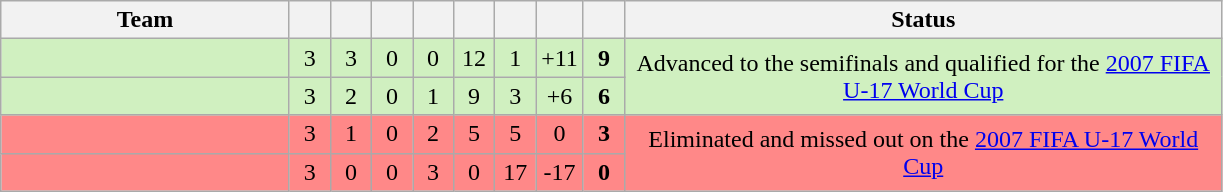<table cellpadding="0" cellspacing="0" width="100%">
<tr>
<td width="60%"><br><table class="wikitable" style="text-align: center;">
<tr>
<th width=185>Team</th>
<th width=20></th>
<th width=20></th>
<th width=20></th>
<th width=20></th>
<th width=20></th>
<th width=20></th>
<th width=20></th>
<th width=20></th>
<th width=391>Status</th>
</tr>
<tr bgcolor="#D0F0C0">
<td align="left"></td>
<td>3</td>
<td>3</td>
<td>0</td>
<td>0</td>
<td>12</td>
<td>1</td>
<td>+11</td>
<td><strong>9</strong></td>
<td rowspan=2>Advanced to the semifinals and qualified for the <a href='#'>2007 FIFA U-17 World Cup</a></td>
</tr>
<tr bgcolor="#D0F0C0">
<td align="left"></td>
<td>3</td>
<td>2</td>
<td>0</td>
<td>1</td>
<td>9</td>
<td>3</td>
<td>+6</td>
<td><strong>6</strong></td>
</tr>
<tr bgcolor=#FF8888>
<td align="left"></td>
<td>3</td>
<td>1</td>
<td>0</td>
<td>2</td>
<td>5</td>
<td>5</td>
<td>0</td>
<td><strong>3</strong></td>
<td rowspan=2>Eliminated and missed out on the <a href='#'>2007 FIFA U-17 World Cup</a></td>
</tr>
<tr bgcolor=#FF8888>
<td align="left"></td>
<td>3</td>
<td>0</td>
<td>0</td>
<td>3</td>
<td>0</td>
<td>17</td>
<td>-17</td>
<td><strong>0</strong></td>
</tr>
</table>
</td>
</tr>
<tr>
</tr>
</table>
